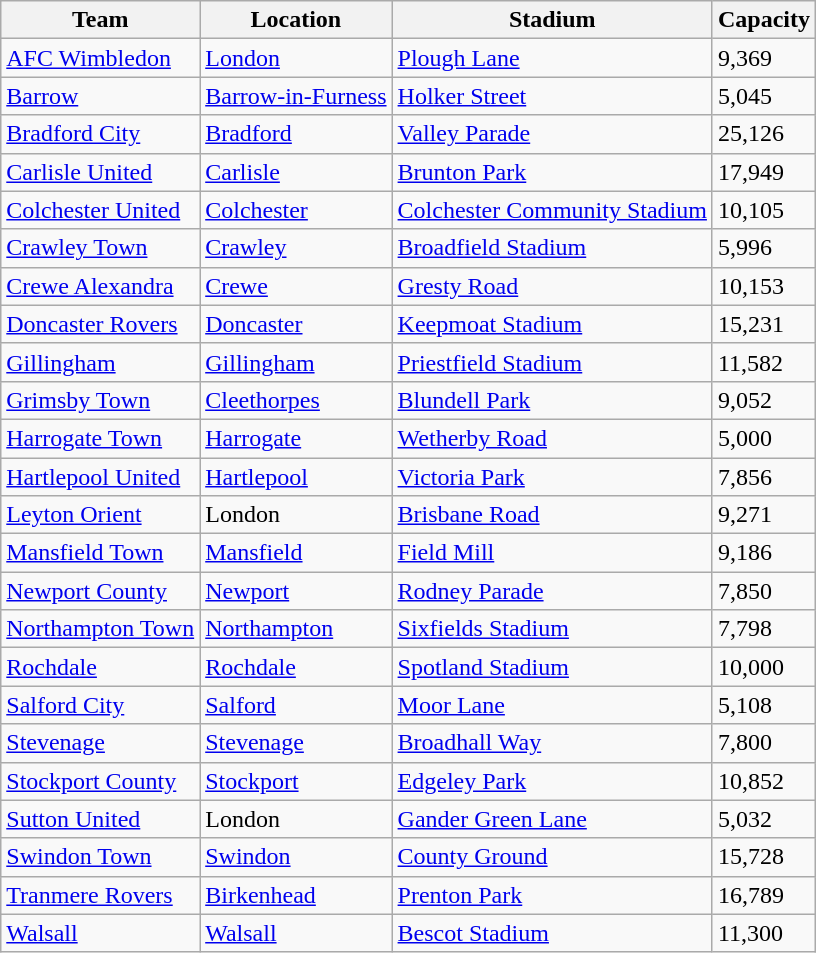<table class="wikitable sortable">
<tr>
<th>Team</th>
<th>Location</th>
<th>Stadium</th>
<th>Capacity</th>
</tr>
<tr>
<td><a href='#'>AFC Wimbledon</a></td>
<td><a href='#'>London</a> </td>
<td><a href='#'>Plough Lane</a></td>
<td>9,369</td>
</tr>
<tr>
<td><a href='#'>Barrow</a></td>
<td><a href='#'>Barrow-in-Furness</a></td>
<td><a href='#'>Holker Street</a></td>
<td>5,045</td>
</tr>
<tr>
<td><a href='#'>Bradford City</a></td>
<td><a href='#'>Bradford</a></td>
<td><a href='#'>Valley Parade</a></td>
<td>25,126</td>
</tr>
<tr>
<td><a href='#'>Carlisle United</a></td>
<td><a href='#'>Carlisle</a></td>
<td><a href='#'>Brunton Park</a></td>
<td>17,949</td>
</tr>
<tr>
<td><a href='#'>Colchester United</a></td>
<td><a href='#'>Colchester</a></td>
<td><a href='#'>Colchester Community Stadium</a></td>
<td>10,105</td>
</tr>
<tr>
<td><a href='#'>Crawley Town</a></td>
<td><a href='#'>Crawley</a></td>
<td><a href='#'>Broadfield Stadium</a></td>
<td>5,996</td>
</tr>
<tr>
<td><a href='#'>Crewe Alexandra</a></td>
<td><a href='#'>Crewe</a></td>
<td><a href='#'>Gresty Road</a></td>
<td>10,153</td>
</tr>
<tr>
<td><a href='#'>Doncaster Rovers</a></td>
<td><a href='#'>Doncaster</a></td>
<td><a href='#'>Keepmoat Stadium</a></td>
<td>15,231</td>
</tr>
<tr>
<td><a href='#'>Gillingham</a></td>
<td><a href='#'>Gillingham</a></td>
<td><a href='#'>Priestfield Stadium</a></td>
<td>11,582</td>
</tr>
<tr>
<td><a href='#'>Grimsby Town</a></td>
<td><a href='#'>Cleethorpes</a></td>
<td><a href='#'>Blundell Park</a></td>
<td>9,052</td>
</tr>
<tr>
<td><a href='#'>Harrogate Town</a></td>
<td><a href='#'>Harrogate</a></td>
<td><a href='#'>Wetherby Road</a></td>
<td>5,000</td>
</tr>
<tr>
<td><a href='#'>Hartlepool United</a></td>
<td><a href='#'>Hartlepool</a></td>
<td><a href='#'>Victoria Park</a></td>
<td>7,856</td>
</tr>
<tr>
<td><a href='#'>Leyton Orient</a></td>
<td>London </td>
<td><a href='#'>Brisbane Road</a></td>
<td>9,271</td>
</tr>
<tr>
<td><a href='#'>Mansfield Town</a></td>
<td><a href='#'>Mansfield</a></td>
<td><a href='#'>Field Mill</a></td>
<td>9,186</td>
</tr>
<tr>
<td><a href='#'>Newport County</a></td>
<td><a href='#'>Newport</a></td>
<td><a href='#'>Rodney Parade</a></td>
<td>7,850</td>
</tr>
<tr>
<td><a href='#'>Northampton Town</a></td>
<td><a href='#'>Northampton</a></td>
<td><a href='#'>Sixfields Stadium</a></td>
<td>7,798</td>
</tr>
<tr>
<td><a href='#'>Rochdale</a></td>
<td><a href='#'>Rochdale</a></td>
<td><a href='#'>Spotland Stadium</a></td>
<td>10,000</td>
</tr>
<tr>
<td><a href='#'>Salford City</a></td>
<td><a href='#'>Salford</a></td>
<td><a href='#'>Moor Lane</a></td>
<td>5,108</td>
</tr>
<tr>
<td><a href='#'>Stevenage</a></td>
<td><a href='#'>Stevenage</a></td>
<td><a href='#'>Broadhall Way</a></td>
<td>7,800</td>
</tr>
<tr>
<td><a href='#'>Stockport County</a></td>
<td><a href='#'>Stockport</a></td>
<td><a href='#'>Edgeley Park</a></td>
<td>10,852</td>
</tr>
<tr>
<td><a href='#'>Sutton United</a></td>
<td>London </td>
<td><a href='#'>Gander Green Lane</a></td>
<td>5,032</td>
</tr>
<tr>
<td><a href='#'>Swindon Town</a></td>
<td><a href='#'>Swindon</a></td>
<td><a href='#'>County Ground</a></td>
<td>15,728</td>
</tr>
<tr>
<td><a href='#'>Tranmere Rovers</a></td>
<td><a href='#'>Birkenhead</a></td>
<td><a href='#'>Prenton Park</a></td>
<td>16,789</td>
</tr>
<tr>
<td><a href='#'>Walsall</a></td>
<td><a href='#'>Walsall</a></td>
<td><a href='#'>Bescot Stadium</a></td>
<td>11,300</td>
</tr>
</table>
